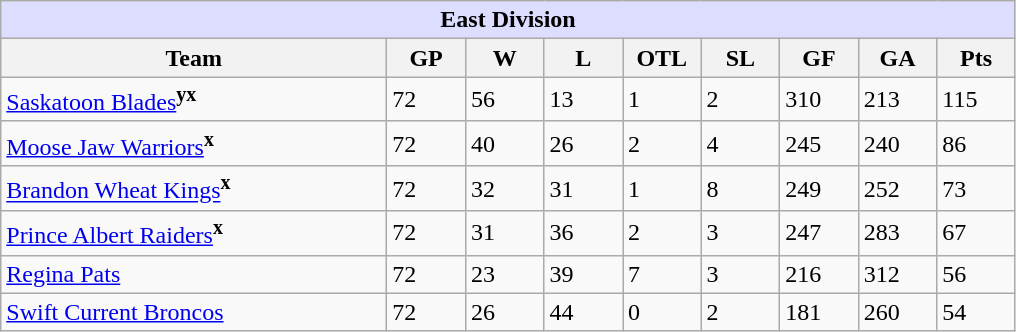<table class="wikitable">
<tr>
<th colspan="9" style="background-color: #DDDDFF;"><strong>East Division</strong></th>
</tr>
<tr>
<th width=250>Team</th>
<th width=45>GP</th>
<th width=45>W</th>
<th width=45>L</th>
<th width=45>OTL</th>
<th width=45>SL</th>
<th width=45>GF</th>
<th width=45>GA</th>
<th width=45>Pts</th>
</tr>
<tr>
<td><a href='#'>Saskatoon Blades</a><sup><strong>yx</strong></sup></td>
<td>72</td>
<td>56</td>
<td>13</td>
<td>1</td>
<td>2</td>
<td>310</td>
<td>213</td>
<td>115</td>
</tr>
<tr>
<td><a href='#'>Moose Jaw Warriors</a><sup><strong>x</strong></sup></td>
<td>72</td>
<td>40</td>
<td>26</td>
<td>2</td>
<td>4</td>
<td>245</td>
<td>240</td>
<td>86</td>
</tr>
<tr>
<td><a href='#'>Brandon Wheat Kings</a><sup><strong>x</strong></sup></td>
<td>72</td>
<td>32</td>
<td>31</td>
<td>1</td>
<td>8</td>
<td>249</td>
<td>252</td>
<td>73</td>
</tr>
<tr>
<td><a href='#'>Prince Albert Raiders</a><sup><strong>x</strong></sup></td>
<td>72</td>
<td>31</td>
<td>36</td>
<td>2</td>
<td>3</td>
<td>247</td>
<td>283</td>
<td>67</td>
</tr>
<tr>
<td><a href='#'>Regina Pats</a></td>
<td>72</td>
<td>23</td>
<td>39</td>
<td>7</td>
<td>3</td>
<td>216</td>
<td>312</td>
<td>56</td>
</tr>
<tr>
<td><a href='#'>Swift Current Broncos</a></td>
<td>72</td>
<td>26</td>
<td>44</td>
<td>0</td>
<td>2</td>
<td>181</td>
<td>260</td>
<td>54</td>
</tr>
</table>
